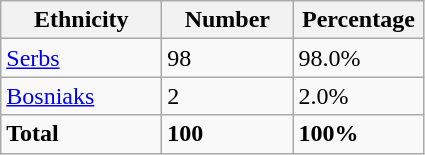<table class="wikitable">
<tr>
<th width="100px">Ethnicity</th>
<th width="80px">Number</th>
<th width="80px">Percentage</th>
</tr>
<tr>
<td><a href='#'>Serbs</a></td>
<td>98</td>
<td>98.0%</td>
</tr>
<tr>
<td><a href='#'>Bosniaks</a></td>
<td>2</td>
<td>2.0%</td>
</tr>
<tr>
<td><strong>Total</strong></td>
<td><strong>100</strong></td>
<td><strong>100%</strong></td>
</tr>
</table>
